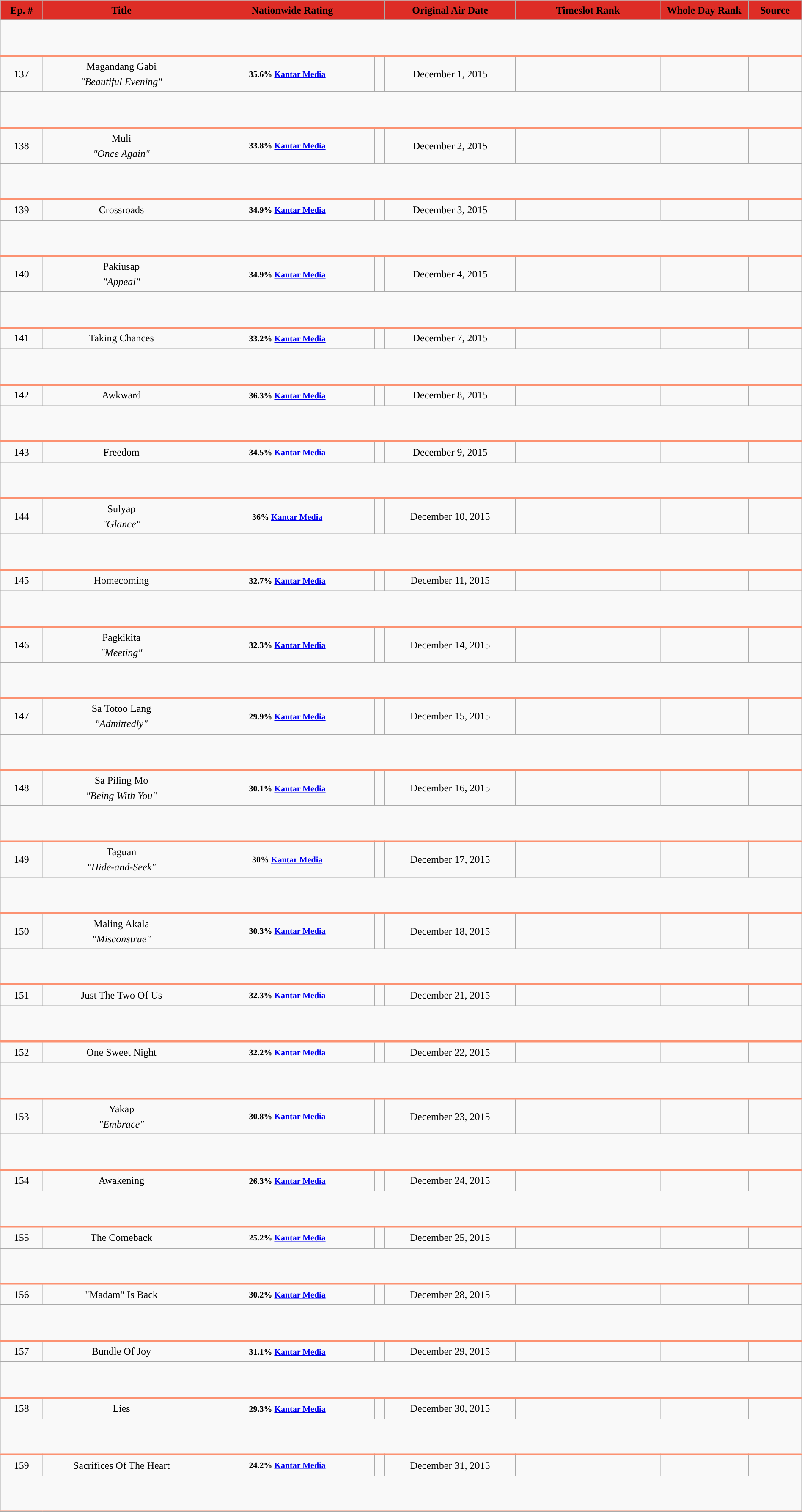<table class="wikitable" style="text-align: center; background:#f9f9f9; line-height:16px; line-height:150%" width="100%">
<tr style="color:black;">
<th style="background:#de2d26;">Ep. #</th>
<th style="background:#de2d26;">Title</th>
<th style="background:#de2d26;" colspan="2" width="23%">Nationwide Rating</th>
<th style="background:#de2d26;">Original Air Date</th>
<th style="background:#de2d26;" colspan="2" width="18%">Timeslot Rank</th>
<th style="background:#de2d26;" width="11%">Whole Day Rank</th>
<th style="background:#de2d26;">Source</th>
</tr>
<tr style="text-align: center">
</tr>
<tr style="text-align: center">
<td colspan = "10" style="text-align: left; border-bottom: 3px solid #fc9272;"><br><br></td>
</tr>
<tr style="text-align: center">
<td>137</td>
<td>Magandang Gabi <br> <em>"Beautiful Evening"</em></td>
<td><small><strong>35.6% <a href='#'>Kantar Media</a></strong></small></td>
<td></td>
<td>December 1, 2015</td>
<td></td>
<td></td>
<td></td>
</tr>
<tr style="text-align: center">
<td colspan = "10" style="text-align: left; border-bottom: 3px solid #fc9272;"><br><br></td>
</tr>
<tr style="text-align: center">
<td>138</td>
<td>Muli <br> <em>"Once Again"</em></td>
<td><small><strong>33.8% <a href='#'>Kantar Media</a></strong></small></td>
<td></td>
<td>December 2, 2015</td>
<td></td>
<td></td>
<td></td>
</tr>
<tr style="text-align: center">
<td colspan = "10" style="text-align: left; border-bottom: 3px solid #fc9272;"><br><br></td>
</tr>
<tr style="text-align: center">
<td>139</td>
<td>Crossroads</td>
<td><small><strong>34.9%  <a href='#'>Kantar Media</a></strong></small></td>
<td></td>
<td>December 3, 2015</td>
<td></td>
<td></td>
<td></td>
</tr>
<tr style="text-align: center">
<td colspan = "10" style="text-align: left; border-bottom: 3px solid #fc9272;"><br><br></td>
</tr>
<tr style="text-align: center">
<td>140</td>
<td>Pakiusap <br> <em>"Appeal"</em></td>
<td><small> <strong>34.9% <a href='#'>Kantar Media</a></strong></small></td>
<td></td>
<td>December 4, 2015</td>
<td></td>
<td></td>
<td></td>
</tr>
<tr style="text-align: center">
<td colspan = "10" style="text-align: left; border-bottom: 3px solid #fc9272;"><br><br></td>
</tr>
<tr style="text-align: center">
<td>141</td>
<td>Taking Chances</td>
<td><small><strong>33.2%  <a href='#'>Kantar Media</a></strong></small></td>
<td></td>
<td>December 7, 2015</td>
<td></td>
<td></td>
<td></td>
</tr>
<tr style="text-align: center">
<td colspan = "10" style="text-align: left; border-bottom: 3px solid #fc9272;"><br><br></td>
</tr>
<tr style="text-align: center">
<td>142</td>
<td>Awkward</td>
<td><small> <strong>36.3% <a href='#'>Kantar Media</a></strong></small></td>
<td></td>
<td>December 8, 2015</td>
<td></td>
<td></td>
<td></td>
</tr>
<tr style="text-align: center">
<td colspan = "10" style="text-align: left; border-bottom: 3px solid #fc9272;"><br><br></td>
</tr>
<tr style="text-align: center">
<td>143</td>
<td>Freedom</td>
<td><small><strong>34.5%  <a href='#'>Kantar Media</a></strong></small></td>
<td></td>
<td>December 9, 2015</td>
<td></td>
<td></td>
<td></td>
</tr>
<tr style="text-align: center">
<td colspan = "10" style="text-align: left; border-bottom: 3px solid #fc9272;"><br><br></td>
</tr>
<tr style="text-align: center">
<td>144</td>
<td>Sulyap <br> <em>"Glance"</em></td>
<td><small> <strong>36% <a href='#'>Kantar Media</a></strong></small></td>
<td></td>
<td>December 10, 2015</td>
<td></td>
<td></td>
<td></td>
</tr>
<tr style="text-align: center">
<td colspan = "10" style="text-align: left; border-bottom: 3px solid #fc9272;"><br><br></td>
</tr>
<tr style="text-align: center">
<td>145</td>
<td>Homecoming</td>
<td><small> <strong>32.7% <a href='#'>Kantar Media</a></strong></small></td>
<td></td>
<td>December 11, 2015</td>
<td></td>
<td></td>
<td></td>
</tr>
<tr style="text-align: center">
<td colspan = "10" style="text-align: left; border-bottom: 3px solid #fc9272;"><br><br></td>
</tr>
<tr style="text-align: center">
<td>146</td>
<td>Pagkikita <br> <em>"Meeting"</em></td>
<td><small> <strong>32.3% <a href='#'>Kantar Media</a></strong></small></td>
<td></td>
<td>December 14, 2015</td>
<td></td>
<td></td>
<td></td>
</tr>
<tr style="text-align: center">
<td colspan = "10" style="text-align: left; border-bottom: 3px solid #fc9272;"><br><br></td>
</tr>
<tr style="text-align: center">
<td>147</td>
<td>Sa Totoo Lang<br> <em>"Admittedly"</em></td>
<td><small> <strong>29.9% <a href='#'>Kantar Media</a></strong></small></td>
<td></td>
<td>December 15, 2015</td>
<td></td>
<td></td>
<td></td>
</tr>
<tr style="text-align: center">
<td colspan = "10" style="text-align: left; border-bottom: 3px solid #fc9272;"><br><br></td>
</tr>
<tr style="text-align: center">
<td>148</td>
<td>Sa Piling Mo <br> <em>"Being With You"</em></td>
<td><small> <strong>30.1% <a href='#'>Kantar Media</a></strong></small></td>
<td></td>
<td>December 16, 2015</td>
<td></td>
<td></td>
<td></td>
</tr>
<tr style="text-align: center">
<td colspan = "10" style="text-align: left; border-bottom: 3px solid #fc9272;"><br><br></td>
</tr>
<tr style="text-align: center">
<td>149</td>
<td>Taguan <br> <em>"Hide-and-Seek"</em></td>
<td><small> <strong>30% <a href='#'>Kantar Media</a></strong></small></td>
<td></td>
<td>December 17, 2015</td>
<td></td>
<td></td>
<td></td>
</tr>
<tr style="text-align: center">
<td colspan = "10" style="text-align: left; border-bottom: 3px solid #fc9272;"><br><br></td>
</tr>
<tr style="text-align: center">
<td>150</td>
<td>Maling Akala <br> <em>"Misconstrue"</em></td>
<td><small> <strong>30.3% <a href='#'>Kantar Media</a></strong></small></td>
<td></td>
<td>December 18, 2015</td>
<td></td>
<td></td>
<td></td>
</tr>
<tr style="text-align: center">
<td colspan = "10" style="text-align: left; border-bottom: 3px solid #fc9272;"><br><br></td>
</tr>
<tr style="text-align: center">
<td>151</td>
<td>Just The Two Of Us</td>
<td><small> <strong>32.3% <a href='#'>Kantar Media</a></strong></small></td>
<td></td>
<td>December 21, 2015</td>
<td></td>
<td></td>
<td></td>
</tr>
<tr style="text-align: center">
<td colspan = "10" style="text-align: left; border-bottom: 3px solid #fc9272;"><br><br></td>
</tr>
<tr style="text-align: center">
<td>152</td>
<td>One Sweet Night</td>
<td><small> <strong>32.2% <a href='#'>Kantar Media</a></strong></small></td>
<td></td>
<td>December 22, 2015</td>
<td></td>
<td></td>
<td></td>
</tr>
<tr style="text-align: center">
<td colspan = "10" style="text-align: left; border-bottom: 3px solid #fc9272;"><br><br></td>
</tr>
<tr style="text-align: center">
<td>153</td>
<td>Yakap <br> <em>"Embrace"</em></td>
<td><small> <strong>30.8% <a href='#'>Kantar Media</a></strong></small></td>
<td></td>
<td>December 23, 2015</td>
<td></td>
<td></td>
<td></td>
</tr>
<tr style="text-align: center">
<td colspan = "10" style="text-align: left; border-bottom: 3px solid #fc9272;"><br><br></td>
</tr>
<tr style="text-align: center">
<td>154</td>
<td>Awakening</td>
<td><small> <strong>26.3% <a href='#'>Kantar Media</a></strong></small></td>
<td></td>
<td>December 24, 2015</td>
<td></td>
<td></td>
<td></td>
</tr>
<tr style="text-align: center">
<td colspan = "10" style="text-align: left; border-bottom: 3px solid #fc9272;"><br><br></td>
</tr>
<tr style="text-align: center">
<td>155</td>
<td>The Comeback</td>
<td><small> <strong>25.2% <a href='#'>Kantar Media</a></strong></small></td>
<td></td>
<td>December 25, 2015</td>
<td></td>
<td></td>
<td></td>
</tr>
<tr style="text-align: center">
<td colspan = "10" style="text-align: left; border-bottom: 3px solid #fc9272;"><br><br></td>
</tr>
<tr style="text-align: center">
<td>156</td>
<td>"Madam" Is Back</td>
<td><small> <strong>30.2% <a href='#'>Kantar Media</a></strong></small></td>
<td></td>
<td>December 28, 2015</td>
<td></td>
<td></td>
<td></td>
</tr>
<tr style="text-align: center">
<td colspan = "10" style="text-align: left; border-bottom: 3px solid #fc9272;"><br><br></td>
</tr>
<tr style="text-align: center">
<td>157</td>
<td>Bundle Of Joy</td>
<td><small> <strong>31.1% <a href='#'>Kantar Media</a></strong></small></td>
<td></td>
<td>December 29, 2015</td>
<td></td>
<td></td>
<td></td>
</tr>
<tr style="text-align: center">
<td colspan = "10" style="text-align: left; border-bottom: 3px solid #fc9272;"><br><br></td>
</tr>
<tr style="text-align: center">
<td>158</td>
<td>Lies</td>
<td><small> <strong>29.3% <a href='#'>Kantar Media</a></strong></small></td>
<td></td>
<td>December 30, 2015</td>
<td></td>
<td></td>
<td></td>
</tr>
<tr style="text-align: center">
<td colspan = "10" style="text-align: left; border-bottom: 3px solid #fc9272;"><br><br></td>
</tr>
<tr style="text-align: center">
<td>159</td>
<td>Sacrifices Of The Heart</td>
<td><small> <strong>24.2% <a href='#'>Kantar Media</a></strong></small></td>
<td></td>
<td>December 31, 2015</td>
<td></td>
<td></td>
<td></td>
</tr>
<tr style="text-align: center">
<td colspan = "10" style="text-align: left; border-bottom: 3px solid #fc9272;"><br><br></td>
</tr>
<tr>
</tr>
</table>
